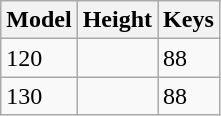<table class="wikitable">
<tr>
<th>Model</th>
<th>Height</th>
<th>Keys</th>
</tr>
<tr>
<td>120</td>
<td></td>
<td>88</td>
</tr>
<tr>
<td>130</td>
<td></td>
<td>88</td>
</tr>
</table>
